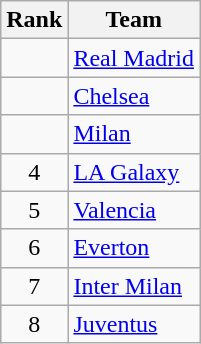<table class="wikitable" style="text-align:center">
<tr>
<th>Rank</th>
<th>Team</th>
</tr>
<tr>
<td></td>
<td align=left> <a href='#'>Real Madrid</a></td>
</tr>
<tr>
<td></td>
<td align=left> <a href='#'>Chelsea</a></td>
</tr>
<tr>
<td></td>
<td align=left> <a href='#'>Milan</a></td>
</tr>
<tr>
<td>4</td>
<td align=left> <a href='#'>LA Galaxy</a></td>
</tr>
<tr>
<td>5</td>
<td align=left> <a href='#'>Valencia</a></td>
</tr>
<tr>
<td>6</td>
<td align=left> <a href='#'>Everton</a></td>
</tr>
<tr>
<td>7</td>
<td align=left> <a href='#'>Inter Milan</a></td>
</tr>
<tr>
<td>8</td>
<td align=left> <a href='#'>Juventus</a></td>
</tr>
</table>
